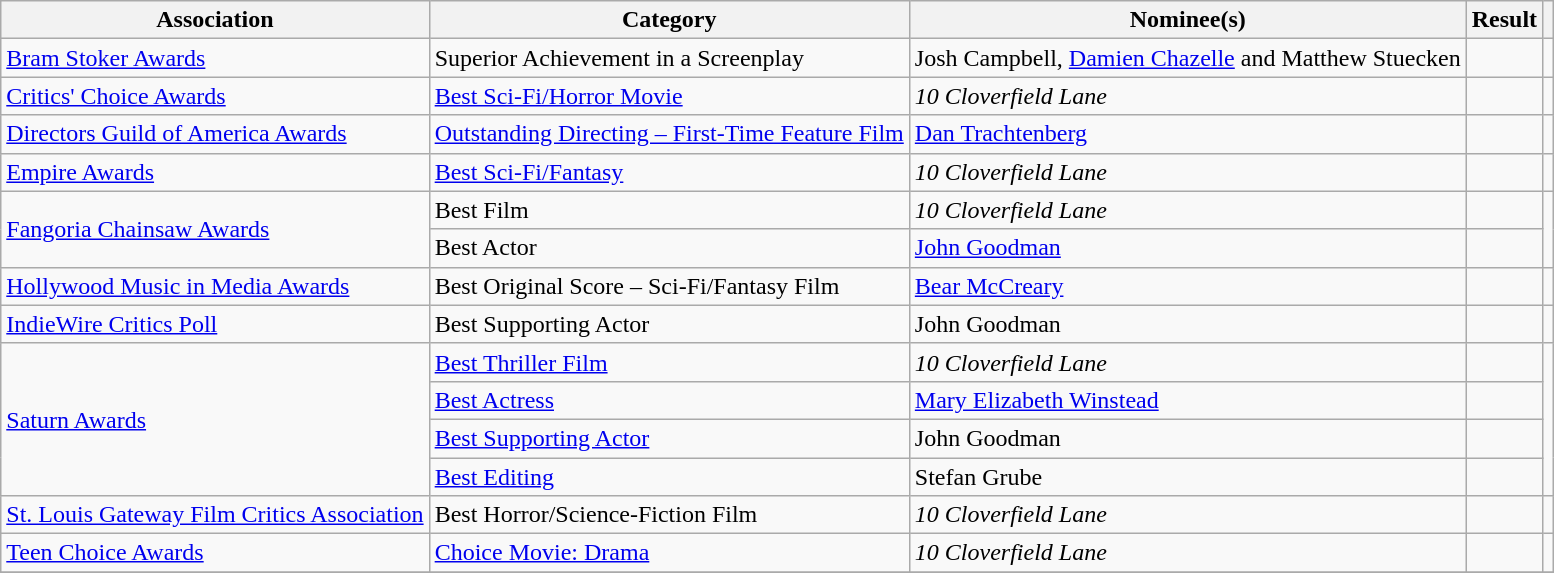<table class="wikitable sortable">
<tr>
<th>Association</th>
<th>Category</th>
<th>Nominee(s)</th>
<th>Result</th>
<th class="unsortable"></th>
</tr>
<tr>
<td><a href='#'>Bram Stoker Awards</a></td>
<td>Superior Achievement in a Screenplay</td>
<td>Josh Campbell, <a href='#'>Damien Chazelle</a> and Matthew Stuecken</td>
<td></td>
<td style="text-align:center;"></td>
</tr>
<tr>
<td><a href='#'>Critics' Choice Awards</a></td>
<td><a href='#'>Best Sci-Fi/Horror Movie</a></td>
<td><em>10 Cloverfield Lane</em></td>
<td></td>
<td style="text-align:center;"></td>
</tr>
<tr>
<td><a href='#'>Directors Guild of America Awards</a></td>
<td><a href='#'>Outstanding Directing – First-Time Feature Film</a></td>
<td><a href='#'>Dan Trachtenberg</a></td>
<td></td>
<td style="text-align:center;"></td>
</tr>
<tr>
<td><a href='#'>Empire Awards</a></td>
<td><a href='#'>Best Sci-Fi/Fantasy</a></td>
<td><em>10 Cloverfield Lane</em></td>
<td></td>
<td style="text-align:center;"></td>
</tr>
<tr>
<td rowspan="2"><a href='#'>Fangoria Chainsaw Awards</a></td>
<td>Best Film</td>
<td><em>10 Cloverfield Lane</em></td>
<td></td>
<td rowspan="2" style="text-align:center;"></td>
</tr>
<tr>
<td>Best Actor</td>
<td><a href='#'>John Goodman</a></td>
<td></td>
</tr>
<tr>
<td><a href='#'>Hollywood Music in Media Awards</a></td>
<td>Best Original Score – Sci-Fi/Fantasy Film</td>
<td><a href='#'>Bear McCreary</a></td>
<td></td>
<td style="text-align:center;"><br></td>
</tr>
<tr>
<td><a href='#'>IndieWire Critics Poll</a></td>
<td>Best Supporting Actor</td>
<td>John Goodman</td>
<td></td>
<td style="text-align:center;"></td>
</tr>
<tr>
<td rowspan="4"><a href='#'>Saturn Awards</a></td>
<td><a href='#'>Best Thriller Film</a></td>
<td><em>10 Cloverfield Lane</em></td>
<td></td>
<td rowspan="4" style="text-align:center;"></td>
</tr>
<tr>
<td><a href='#'>Best Actress</a></td>
<td><a href='#'>Mary Elizabeth Winstead</a></td>
<td></td>
</tr>
<tr>
<td><a href='#'>Best Supporting Actor</a></td>
<td>John Goodman</td>
<td></td>
</tr>
<tr>
<td><a href='#'>Best Editing</a></td>
<td>Stefan Grube</td>
<td></td>
</tr>
<tr>
<td><a href='#'>St. Louis Gateway Film Critics Association</a></td>
<td>Best Horror/Science-Fiction Film</td>
<td><em>10 Cloverfield Lane</em></td>
<td></td>
<td style="text-align:center;"></td>
</tr>
<tr>
<td><a href='#'>Teen Choice Awards</a></td>
<td><a href='#'>Choice Movie: Drama</a></td>
<td><em>10 Cloverfield Lane</em></td>
<td></td>
<td style="text-align:center;"></td>
</tr>
<tr>
</tr>
</table>
